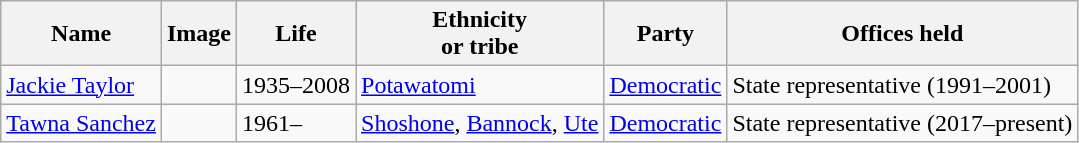<table class="wikitable">
<tr>
<th>Name</th>
<th>Image</th>
<th>Life</th>
<th>Ethnicity<br>or tribe</th>
<th>Party</th>
<th>Offices held</th>
</tr>
<tr>
<td style="white-space:nowrap;"><a href='#'>Jackie Taylor</a></td>
<td></td>
<td>1935–2008</td>
<td><a href='#'>Potawatomi</a></td>
<td><a href='#'>Democratic</a></td>
<td>State representative (1991–2001)</td>
</tr>
<tr>
<td style="white-space:nowrap;"><a href='#'>Tawna Sanchez</a></td>
<td></td>
<td>1961–</td>
<td><a href='#'>Shoshone</a>, <a href='#'>Bannock</a>, <a href='#'>Ute</a></td>
<td><a href='#'>Democratic</a></td>
<td>State representative (2017–present)</td>
</tr>
</table>
